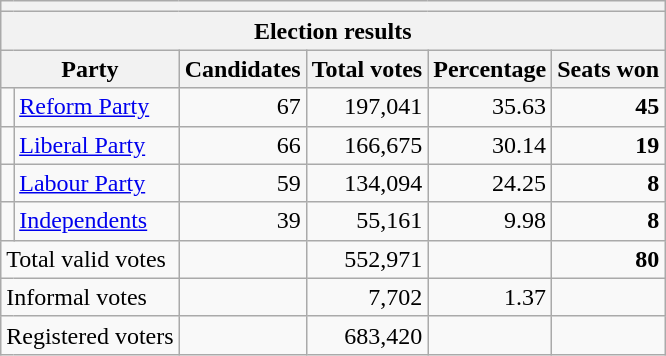<table class=wikitable style="text-align:right">
<tr>
<th colspan=6></th>
</tr>
<tr>
<th colspan=6>Election results</th>
</tr>
<tr>
<th colspan=2>Party</th>
<th>Candidates</th>
<th>Total votes</th>
<th>Percentage</th>
<th>Seats won</th>
</tr>
<tr>
<td></td>
<td align=left><a href='#'>Reform Party</a></td>
<td>67</td>
<td>197,041</td>
<td>35.63</td>
<td><strong>45</strong></td>
</tr>
<tr>
<td></td>
<td align=left><a href='#'>Liberal Party</a></td>
<td>66</td>
<td>166,675</td>
<td>30.14</td>
<td><strong>19</strong></td>
</tr>
<tr>
<td></td>
<td align=left><a href='#'>Labour Party</a></td>
<td>59</td>
<td>134,094</td>
<td>24.25</td>
<td><strong>8</strong></td>
</tr>
<tr>
<td></td>
<td align=left><a href='#'>Independents</a></td>
<td>39</td>
<td>55,161</td>
<td>9.98</td>
<td><strong>8</strong></td>
</tr>
<tr>
<td colspan=2 align=left>Total valid votes</td>
<td></td>
<td>552,971</td>
<td></td>
<td><strong>80</strong></td>
</tr>
<tr>
<td colspan=2 align=left>Informal votes</td>
<td></td>
<td>7,702</td>
<td>1.37</td>
<td></td>
</tr>
<tr>
<td colspan=2 align=left>Registered voters</td>
<td></td>
<td>683,420</td>
<td></td>
<td></td>
</tr>
</table>
